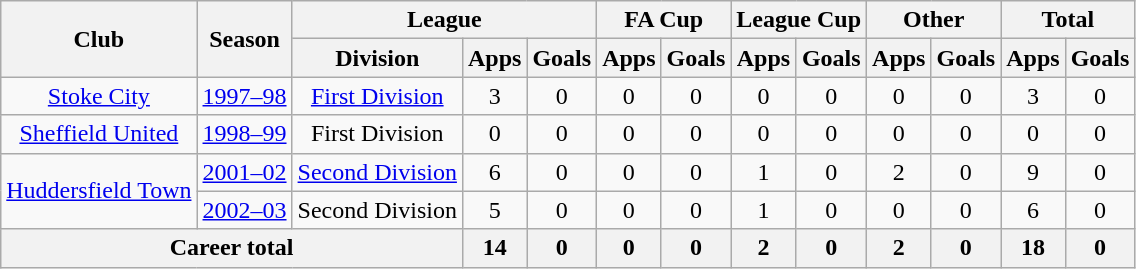<table class="wikitable" style="text-align:center">
<tr>
<th rowspan="2">Club</th>
<th rowspan="2">Season</th>
<th colspan="3">League</th>
<th colspan="2">FA Cup</th>
<th colspan="2">League Cup</th>
<th colspan="2">Other</th>
<th colspan="2">Total</th>
</tr>
<tr>
<th>Division</th>
<th>Apps</th>
<th>Goals</th>
<th>Apps</th>
<th>Goals</th>
<th>Apps</th>
<th>Goals</th>
<th>Apps</th>
<th>Goals</th>
<th>Apps</th>
<th>Goals</th>
</tr>
<tr>
<td><a href='#'>Stoke City</a></td>
<td><a href='#'>1997–98</a></td>
<td><a href='#'>First Division</a></td>
<td>3</td>
<td>0</td>
<td>0</td>
<td>0</td>
<td>0</td>
<td>0</td>
<td>0</td>
<td>0</td>
<td>3</td>
<td>0</td>
</tr>
<tr>
<td><a href='#'>Sheffield United</a></td>
<td><a href='#'>1998–99</a></td>
<td>First Division</td>
<td>0</td>
<td>0</td>
<td>0</td>
<td>0</td>
<td>0</td>
<td>0</td>
<td>0</td>
<td>0</td>
<td>0</td>
<td>0</td>
</tr>
<tr>
<td rowspan="2"><a href='#'>Huddersfield Town</a></td>
<td><a href='#'>2001–02</a></td>
<td><a href='#'>Second Division</a></td>
<td>6</td>
<td>0</td>
<td>0</td>
<td>0</td>
<td>1</td>
<td>0</td>
<td>2</td>
<td>0</td>
<td>9</td>
<td>0</td>
</tr>
<tr>
<td><a href='#'>2002–03</a></td>
<td>Second Division</td>
<td>5</td>
<td>0</td>
<td>0</td>
<td>0</td>
<td>1</td>
<td>0</td>
<td>0</td>
<td>0</td>
<td>6</td>
<td>0</td>
</tr>
<tr>
<th colspan="3">Career total</th>
<th>14</th>
<th>0</th>
<th>0</th>
<th>0</th>
<th>2</th>
<th>0</th>
<th>2</th>
<th>0</th>
<th>18</th>
<th>0</th>
</tr>
</table>
